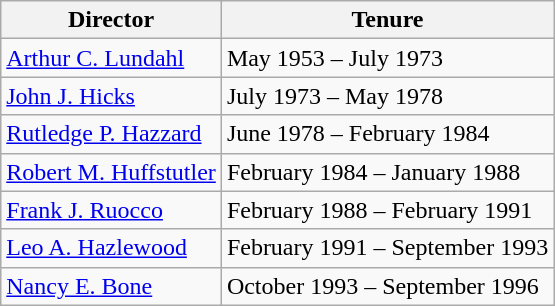<table class="wikitable">
<tr>
<th>Director</th>
<th>Tenure</th>
</tr>
<tr>
<td><a href='#'>Arthur C. Lundahl</a></td>
<td>May 1953 – July 1973</td>
</tr>
<tr>
<td><a href='#'>John J. Hicks</a></td>
<td>July 1973 – May 1978</td>
</tr>
<tr>
<td><a href='#'>Rutledge P. Hazzard</a></td>
<td>June 1978 – February 1984</td>
</tr>
<tr>
<td><a href='#'>Robert M. Huffstutler</a></td>
<td>February 1984 – January 1988</td>
</tr>
<tr>
<td><a href='#'>Frank J. Ruocco</a></td>
<td>February 1988 – February 1991</td>
</tr>
<tr>
<td><a href='#'>Leo A. Hazlewood</a></td>
<td>February 1991 – September 1993</td>
</tr>
<tr>
<td><a href='#'>Nancy E. Bone</a></td>
<td>October 1993 – September 1996</td>
</tr>
</table>
